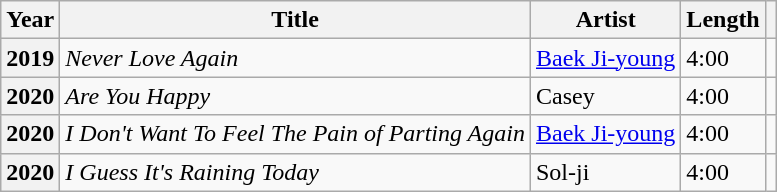<table class="wikitable sortable plainrowheaders">
<tr>
<th>Year</th>
<th>Title</th>
<th>Artist</th>
<th>Length</th>
<th scope="col" class="unsortable"></th>
</tr>
<tr>
<th scope="row">2019</th>
<td><em>Never Love Again</em></td>
<td><a href='#'>Baek Ji-young</a></td>
<td>4:00</td>
<td></td>
</tr>
<tr>
<th scope="row">2020</th>
<td><em>Are You Happy</em></td>
<td>Casey</td>
<td>4:00</td>
<td></td>
</tr>
<tr>
<th scope="row">2020</th>
<td><em>I Don't Want To Feel The Pain of Parting Again</em></td>
<td><a href='#'>Baek Ji-young</a></td>
<td>4:00</td>
<td></td>
</tr>
<tr>
<th scope="row">2020</th>
<td><em>I Guess It's Raining Today</em></td>
<td>Sol-ji</td>
<td>4:00</td>
<td></td>
</tr>
</table>
